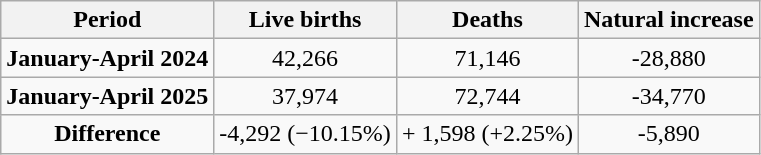<table class="wikitable"  style="text-align:center;">
<tr>
<th>Period</th>
<th>Live births</th>
<th>Deaths</th>
<th>Natural increase</th>
</tr>
<tr>
<td><strong>January-April 2024</strong></td>
<td>42,266</td>
<td>71,146</td>
<td>-28,880</td>
</tr>
<tr>
<td><strong>January-April 2025</strong></td>
<td>37,974</td>
<td>72,744</td>
<td>-34,770</td>
</tr>
<tr>
<td><strong>Difference</strong></td>
<td>  -4,292 (−10.15%)</td>
<td> + 1,598 (+2.25%)</td>
<td>  -5,890</td>
</tr>
</table>
